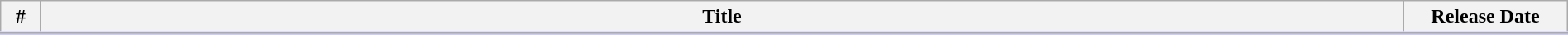<table class="wikitable" style="width:100%; margin:auto; background:#FFF;">
<tr style="border-bottom: 3px solid #CCF">
<th style="width:25px;">#</th>
<th>Title</th>
<th style="width:125px;">Release Date</th>
</tr>
<tr>
</tr>
</table>
